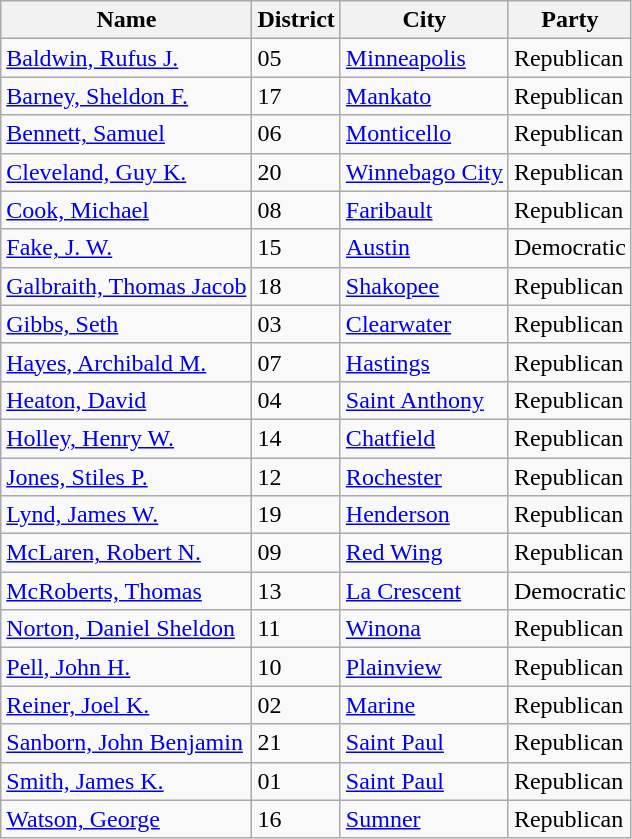<table class="wikitable sortable">
<tr>
<th>Name</th>
<th>District</th>
<th>City</th>
<th>Party</th>
</tr>
<tr>
<td><a href='#'>Baldwin, Rufus J.</a></td>
<td>05</td>
<td><a href='#'>Minneapolis</a></td>
<td>Republican</td>
</tr>
<tr>
<td><a href='#'>Barney, Sheldon F.</a></td>
<td>17</td>
<td><a href='#'>Mankato</a></td>
<td>Republican</td>
</tr>
<tr>
<td><a href='#'>Bennett, Samuel</a></td>
<td>06</td>
<td><a href='#'>Monticello</a></td>
<td>Republican</td>
</tr>
<tr>
<td><a href='#'>Cleveland, Guy K.</a></td>
<td>20</td>
<td><a href='#'>Winnebago City</a></td>
<td>Republican</td>
</tr>
<tr>
<td><a href='#'>Cook, Michael</a></td>
<td>08</td>
<td><a href='#'>Faribault</a></td>
<td>Republican</td>
</tr>
<tr>
<td><a href='#'>Fake, J. W.</a></td>
<td>15</td>
<td><a href='#'>Austin</a></td>
<td>Democratic</td>
</tr>
<tr>
<td><a href='#'>Galbraith, Thomas Jacob</a></td>
<td>18</td>
<td><a href='#'>Shakopee</a></td>
<td>Republican</td>
</tr>
<tr>
<td><a href='#'>Gibbs, Seth</a></td>
<td>03</td>
<td><a href='#'>Clearwater</a></td>
<td>Republican</td>
</tr>
<tr>
<td><a href='#'>Hayes, Archibald M.</a></td>
<td>07</td>
<td><a href='#'>Hastings</a></td>
<td>Republican</td>
</tr>
<tr>
<td><a href='#'>Heaton, David</a></td>
<td>04</td>
<td><a href='#'>Saint Anthony</a></td>
<td>Republican</td>
</tr>
<tr>
<td><a href='#'>Holley, Henry W.</a></td>
<td>14</td>
<td><a href='#'>Chatfield</a></td>
<td>Republican</td>
</tr>
<tr>
<td><a href='#'>Jones, Stiles P.</a></td>
<td>12</td>
<td><a href='#'>Rochester</a></td>
<td>Republican</td>
</tr>
<tr>
<td><a href='#'>Lynd, James W.</a></td>
<td>19</td>
<td><a href='#'>Henderson</a></td>
<td>Republican</td>
</tr>
<tr>
<td><a href='#'>McLaren, Robert N.</a></td>
<td>09</td>
<td><a href='#'>Red Wing</a></td>
<td>Republican</td>
</tr>
<tr>
<td><a href='#'>McRoberts, Thomas</a></td>
<td>13</td>
<td><a href='#'>La Crescent</a></td>
<td>Democratic</td>
</tr>
<tr>
<td><a href='#'>Norton, Daniel Sheldon</a></td>
<td>11</td>
<td><a href='#'>Winona</a></td>
<td>Republican</td>
</tr>
<tr>
<td><a href='#'>Pell, John H.</a></td>
<td>10</td>
<td><a href='#'>Plainview</a></td>
<td>Republican</td>
</tr>
<tr>
<td><a href='#'>Reiner, Joel K.</a></td>
<td>02</td>
<td><a href='#'>Marine</a></td>
<td>Republican</td>
</tr>
<tr>
<td><a href='#'>Sanborn, John Benjamin</a></td>
<td>21</td>
<td><a href='#'>Saint Paul</a></td>
<td>Republican</td>
</tr>
<tr>
<td><a href='#'>Smith, James K.</a></td>
<td>01</td>
<td><a href='#'>Saint Paul</a></td>
<td>Republican</td>
</tr>
<tr>
<td><a href='#'>Watson, George</a></td>
<td>16</td>
<td><a href='#'>Sumner</a></td>
<td>Republican</td>
</tr>
</table>
